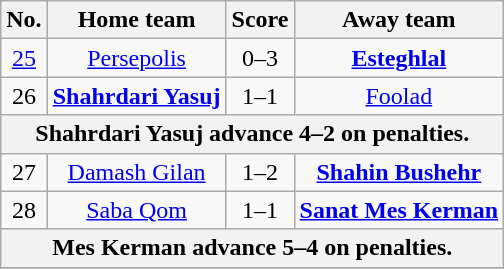<table class="wikitable sortable" style="text-align:center">
<tr>
<th>No.</th>
<th>Home team</th>
<th>Score</th>
<th>Away team</th>
</tr>
<tr>
<td><a href='#'>25</a></td>
<td><a href='#'>Persepolis</a></td>
<td>0–3</td>
<td><strong><a href='#'>Esteghlal</a></strong></td>
</tr>
<tr>
<td>26</td>
<td><strong><a href='#'>Shahrdari Yasuj</a></strong></td>
<td>1–1</td>
<td><a href='#'>Foolad</a></td>
</tr>
<tr>
<th colspan=4>Shahrdari Yasuj advance 4–2 on penalties.</th>
</tr>
<tr>
<td>27</td>
<td><a href='#'>Damash Gilan</a></td>
<td>1–2</td>
<td><strong><a href='#'>Shahin Bushehr</a></strong></td>
</tr>
<tr>
<td>28</td>
<td><a href='#'>Saba Qom</a></td>
<td>1–1</td>
<td><strong><a href='#'>Sanat Mes Kerman</a></strong></td>
</tr>
<tr>
<th colspan=4>Mes Kerman advance 5–4 on penalties.</th>
</tr>
<tr>
</tr>
</table>
